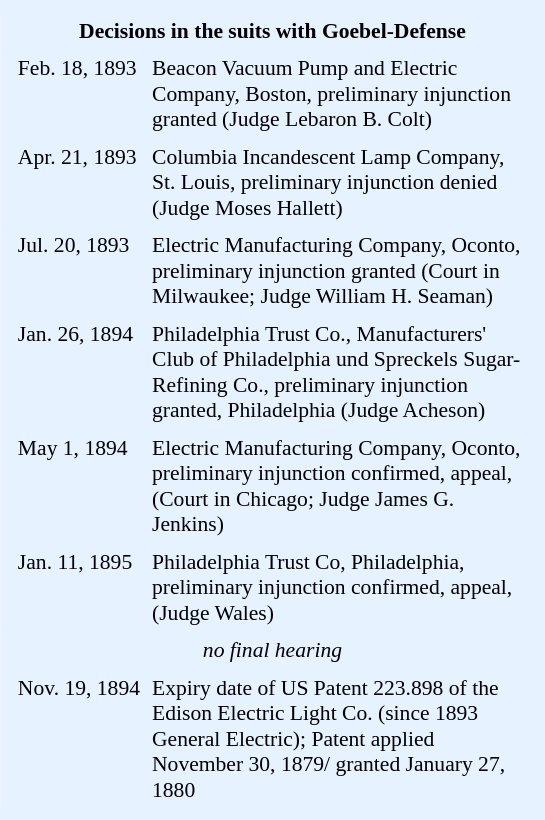<table cellpadding="4px" style="float:right; background:#e6f2ff; border-collapse:collapse; border-width:8px; border-style:solid; border-color:#e6f2ff; margin:1.5em 0 1.5em 3em; font-size:90%;">
<tr>
<td colspan="2" style="text-align:center;"><strong>Decisions in the suits with Goebel-Defense</strong></td>
</tr>
<tr>
<td valign="top">Feb. 18, 1893</td>
<td style="width:250px;">Beacon Vacuum Pump and Electric Company, Boston, preliminary injunction granted  (Judge  Lebaron B. Colt)</td>
</tr>
<tr>
<td valign="top">Apr. 21,  1893</td>
<td style="width:250px;">Columbia Incandescent Lamp Company, St. Louis, preliminary injunction denied (Judge  Moses Hallett)</td>
</tr>
<tr>
<td valign="top">Jul. 20, 1893</td>
<td style="width:250px;">Electric Manufacturing Company, Oconto, preliminary injunction granted (Court in Milwaukee; Judge William H. Seaman)</td>
</tr>
<tr>
<td valign="top">Jan. 26,  1894</td>
<td style="width:250px;">Philadelphia Trust Co., Manufacturers' Club of Philadelphia und Spreckels Sugar-Refining Co., preliminary injunction granted, Philadelphia (Judge Acheson)</td>
</tr>
<tr>
<td valign="top">May 1, 1894</td>
<td style="width:250px;">Electric Manufacturing Company, Oconto, preliminary injunction confirmed, appeal,  (Court in Chicago; Judge  James G. Jenkins)</td>
</tr>
<tr>
<td valign="top">Jan. 11, 1895</td>
<td style="width:250px;">Philadelphia Trust Co, Philadelphia, preliminary injunction confirmed, appeal,   (Judge  Wales)</td>
</tr>
<tr>
<td colspan="2" style="text-align:center;"><em>no final hearing</em></td>
</tr>
<tr>
<td valign="top">Nov. 19, 1894</td>
<td style="width:250px;">Expiry date of US Patent 223.898 of the Edison Electric Light Co. (since 1893 General Electric); Patent applied November 30, 1879/ granted  January 27, 1880</td>
</tr>
</table>
